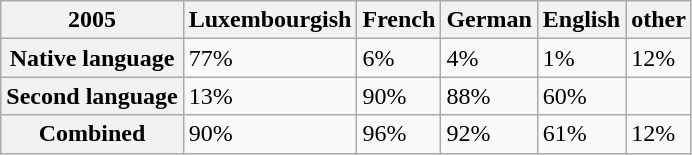<table class="wikitable">
<tr>
<th>2005</th>
<th>Luxembourgish</th>
<th>French</th>
<th>German</th>
<th>English</th>
<th>other</th>
</tr>
<tr>
<th>Native language</th>
<td>77%</td>
<td>6%</td>
<td>4%</td>
<td>1%</td>
<td>12%</td>
</tr>
<tr>
<th>Second language</th>
<td>13%</td>
<td>90%</td>
<td>88%</td>
<td>60%</td>
<td></td>
</tr>
<tr>
<th>Combined</th>
<td>90%</td>
<td>96%</td>
<td>92%</td>
<td>61%</td>
<td>12%</td>
</tr>
</table>
